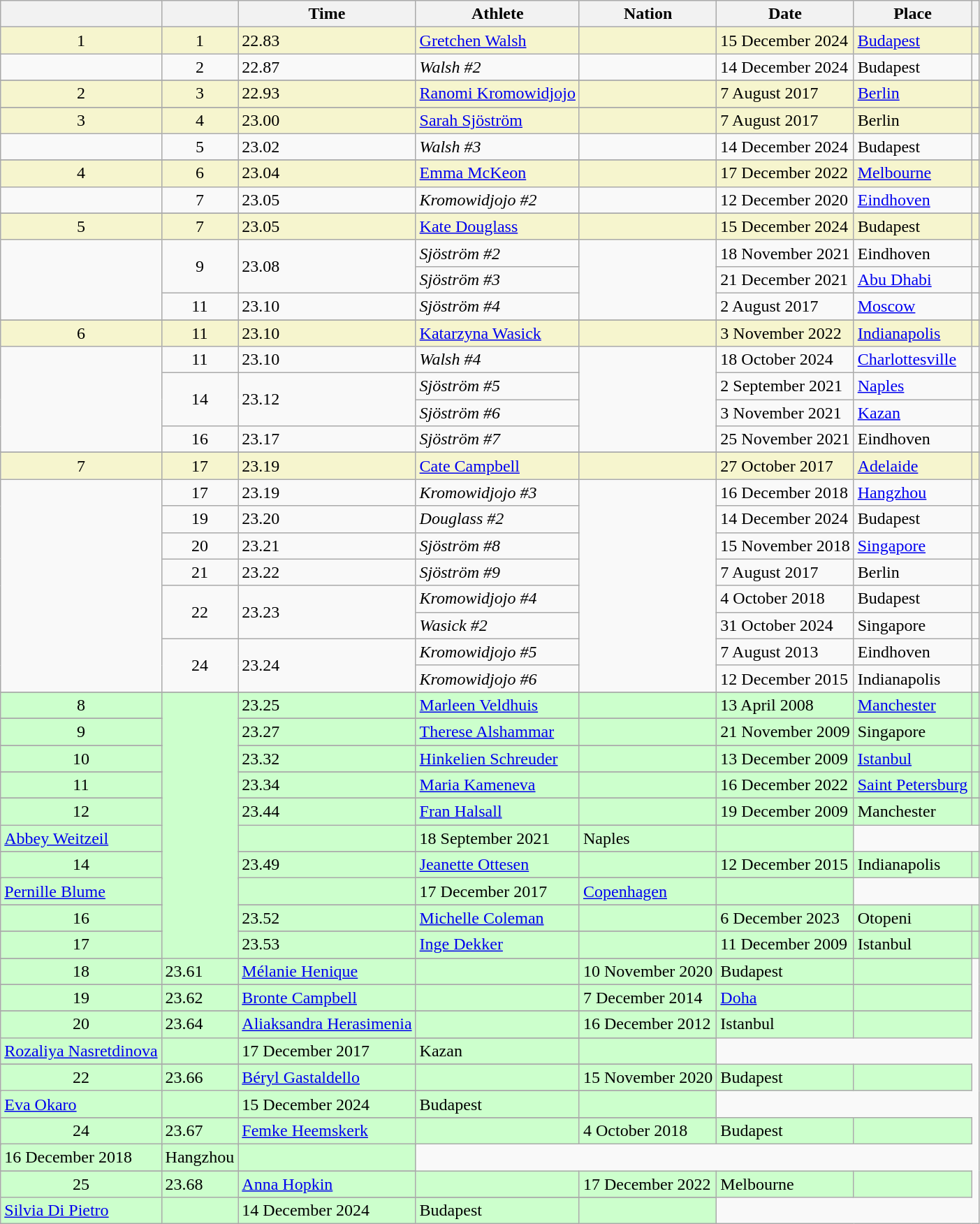<table class="wikitable sortable">
<tr>
<th></th>
<th></th>
<th>Time</th>
<th>Athlete</th>
<th>Nation</th>
<th>Date</th>
<th>Place</th>
<th class="unsortable"></th>
</tr>
<tr bgcolor=f6F5CE>
<td align=center>1</td>
<td align=center>1</td>
<td>22.83</td>
<td><a href='#'>Gretchen Walsh</a></td>
<td></td>
<td>15 December 2024</td>
<td><a href='#'>Budapest</a></td>
<td></td>
</tr>
<tr>
<td align=center></td>
<td align=center>2</td>
<td>22.87</td>
<td><em>Walsh #2</em></td>
<td></td>
<td>14 December 2024</td>
<td>Budapest</td>
<td></td>
</tr>
<tr>
</tr>
<tr bgcolor=f6F5CE>
<td align=center>2</td>
<td align=center>3</td>
<td>22.93</td>
<td><a href='#'>Ranomi Kromowidjojo</a></td>
<td></td>
<td>7 August 2017</td>
<td><a href='#'>Berlin</a></td>
<td></td>
</tr>
<tr>
</tr>
<tr bgcolor=f6F5CE>
<td align=center>3</td>
<td align=center>4</td>
<td>23.00</td>
<td><a href='#'>Sarah Sjöström</a></td>
<td></td>
<td>7 August 2017</td>
<td>Berlin</td>
<td></td>
</tr>
<tr>
<td align=center></td>
<td align=center>5</td>
<td>23.02</td>
<td><em>Walsh #3</em></td>
<td></td>
<td>14 December 2024</td>
<td>Budapest</td>
<td></td>
</tr>
<tr>
</tr>
<tr bgcolor=f6F5CE>
<td align=center>4</td>
<td align=center>6</td>
<td>23.04</td>
<td><a href='#'>Emma McKeon</a></td>
<td></td>
<td>17 December 2022</td>
<td><a href='#'>Melbourne</a></td>
<td></td>
</tr>
<tr>
<td></td>
<td align=center>7</td>
<td>23.05</td>
<td><em>Kromowidjojo #2</em></td>
<td></td>
<td>12 December 2020</td>
<td><a href='#'>Eindhoven</a></td>
<td></td>
</tr>
<tr>
</tr>
<tr bgcolor=f6F5CE>
<td align=center>5</td>
<td align=center>7</td>
<td>23.05</td>
<td><a href='#'>Kate Douglass</a></td>
<td></td>
<td>15 December 2024</td>
<td>Budapest</td>
<td></td>
</tr>
<tr>
<td rowspan="3" align=center></td>
<td rowspan="2" align=center>9</td>
<td rowspan="2">23.08</td>
<td><em>Sjöström #2</em></td>
<td rowspan="3"></td>
<td>18 November 2021</td>
<td>Eindhoven</td>
<td></td>
</tr>
<tr>
<td><em>Sjöström #3</em></td>
<td>21 December 2021</td>
<td><a href='#'>Abu Dhabi</a></td>
<td></td>
</tr>
<tr>
<td align=center>11</td>
<td>23.10</td>
<td><em>Sjöström #4</em></td>
<td>2 August 2017</td>
<td><a href='#'>Moscow</a></td>
<td></td>
</tr>
<tr>
</tr>
<tr bgcolor=f6F5CE>
<td align=center>6</td>
<td align=center>11</td>
<td>23.10</td>
<td><a href='#'>Katarzyna Wasick</a></td>
<td></td>
<td>3 November 2022</td>
<td><a href='#'>Indianapolis</a></td>
<td></td>
</tr>
<tr>
<td rowspan="4"></td>
<td align=center>11</td>
<td>23.10</td>
<td><em>Walsh #4</em></td>
<td rowspan="4"></td>
<td>18 October 2024</td>
<td><a href='#'>Charlottesville</a></td>
<td></td>
</tr>
<tr>
<td rowspan="2" align=center>14</td>
<td rowspan="2">23.12</td>
<td><em>Sjöström #5</em></td>
<td>2 September 2021</td>
<td><a href='#'>Naples</a></td>
<td></td>
</tr>
<tr>
<td><em>Sjöström #6</em></td>
<td>3 November 2021</td>
<td><a href='#'>Kazan</a></td>
<td></td>
</tr>
<tr>
<td align=center>16</td>
<td>23.17</td>
<td><em>Sjöström #7</em></td>
<td>25 November 2021</td>
<td>Eindhoven</td>
<td></td>
</tr>
<tr>
</tr>
<tr bgcolor=f6F5CE>
<td align=center>7</td>
<td align=center>17</td>
<td>23.19</td>
<td><a href='#'>Cate Campbell</a></td>
<td></td>
<td>27 October 2017</td>
<td><a href='#'>Adelaide</a></td>
<td></td>
</tr>
<tr>
<td rowspan="8" align=center></td>
<td align=center>17</td>
<td>23.19</td>
<td><em>Kromowidjojo #3</em></td>
<td rowspan="8"></td>
<td>16 December 2018</td>
<td><a href='#'>Hangzhou</a></td>
<td></td>
</tr>
<tr>
<td align=center>19</td>
<td>23.20</td>
<td><em>Douglass #2</em></td>
<td>14 December 2024</td>
<td>Budapest</td>
<td></td>
</tr>
<tr>
<td align=center>20</td>
<td>23.21</td>
<td><em>Sjöström #8</em></td>
<td>15 November 2018</td>
<td><a href='#'>Singapore</a></td>
<td></td>
</tr>
<tr>
<td align=center>21</td>
<td>23.22</td>
<td><em>Sjöström #9</em></td>
<td>7 August 2017</td>
<td>Berlin</td>
<td></td>
</tr>
<tr>
<td rowspan="2" align=center>22</td>
<td rowspan="2">23.23</td>
<td><em>Kromowidjojo #4</em></td>
<td>4 October 2018</td>
<td>Budapest</td>
<td></td>
</tr>
<tr>
<td><em>Wasick #2</em></td>
<td>31 October 2024</td>
<td>Singapore</td>
<td></td>
</tr>
<tr>
<td rowspan="2" align=center>24</td>
<td rowspan="2">23.24</td>
<td><em>Kromowidjojo #5</em></td>
<td>7 August 2013</td>
<td>Eindhoven</td>
<td></td>
</tr>
<tr>
<td><em>Kromowidjojo #6</em></td>
<td>12 December 2015</td>
<td>Indianapolis</td>
<td></td>
</tr>
<tr>
</tr>
<tr bgcolor=CCFFCC>
<td align=center>8</td>
<td rowspan="20" align=center></td>
<td>23.25</td>
<td><a href='#'>Marleen Veldhuis</a></td>
<td></td>
<td>13 April 2008</td>
<td><a href='#'>Manchester</a></td>
<td></td>
</tr>
<tr>
</tr>
<tr bgcolor=CCFFCC>
<td align=center>9</td>
<td>23.27</td>
<td><a href='#'>Therese Alshammar</a></td>
<td></td>
<td>21 November 2009</td>
<td>Singapore</td>
<td></td>
</tr>
<tr>
</tr>
<tr bgcolor=CCFFCC>
<td align=center>10</td>
<td>23.32</td>
<td><a href='#'>Hinkelien Schreuder</a></td>
<td></td>
<td>13 December 2009</td>
<td><a href='#'>Istanbul</a></td>
<td></td>
</tr>
<tr>
</tr>
<tr bgcolor=CCFFCC>
<td align=center>11</td>
<td>23.34</td>
<td><a href='#'>Maria Kameneva</a></td>
<td></td>
<td>16 December 2022</td>
<td><a href='#'>Saint Petersburg</a></td>
<td></td>
</tr>
<tr>
</tr>
<tr bgcolor=CCFFCC>
<td rowspan="2" align=center>12</td>
<td rowspan="2" align=left>23.44</td>
<td><a href='#'>Fran Halsall</a></td>
<td></td>
<td>19 December 2009</td>
<td>Manchester</td>
<td></td>
</tr>
<tr>
</tr>
<tr bgcolor=CCFFCC>
<td><a href='#'>Abbey Weitzeil</a></td>
<td></td>
<td>18 September 2021</td>
<td>Naples</td>
<td></td>
</tr>
<tr>
</tr>
<tr bgcolor=CCFFCC>
<td rowspan="2" align=center>14</td>
<td rowspan="2" align=left>23.49</td>
<td><a href='#'>Jeanette Ottesen</a></td>
<td></td>
<td>12 December 2015</td>
<td>Indianapolis</td>
<td></td>
</tr>
<tr>
</tr>
<tr bgcolor=CCFFCC>
<td><a href='#'>Pernille Blume</a></td>
<td></td>
<td>17 December 2017</td>
<td><a href='#'>Copenhagen</a></td>
<td></td>
</tr>
<tr>
</tr>
<tr bgcolor=CCFFCC>
<td align=center>16</td>
<td>23.52</td>
<td><a href='#'>Michelle Coleman</a></td>
<td></td>
<td>6 December 2023</td>
<td>Otopeni</td>
<td></td>
</tr>
<tr>
</tr>
<tr bgcolor=CCFFCC>
<td align=center>17</td>
<td>23.53</td>
<td><a href='#'>Inge Dekker</a></td>
<td></td>
<td>11 December 2009</td>
<td>Istanbul</td>
<td></td>
</tr>
<tr>
</tr>
<tr bgcolor=CCFFCC>
<td align=center>18</td>
<td>23.61</td>
<td><a href='#'>Mélanie Henique</a></td>
<td></td>
<td>10 November 2020</td>
<td>Budapest</td>
<td></td>
</tr>
<tr>
</tr>
<tr bgcolor=CCFFCC>
<td align=center>19</td>
<td>23.62</td>
<td><a href='#'>Bronte Campbell</a></td>
<td></td>
<td>7 December 2014</td>
<td><a href='#'>Doha</a></td>
<td></td>
</tr>
<tr>
</tr>
<tr bgcolor=CCFFCC>
<td rowspan="2" align=center>20</td>
<td rowspan="2" align=left>23.64</td>
<td><a href='#'>Aliaksandra Herasimenia</a></td>
<td></td>
<td>16 December 2012</td>
<td>Istanbul</td>
<td></td>
</tr>
<tr>
</tr>
<tr bgcolor=CCFFCC>
<td><a href='#'>Rozaliya Nasretdinova</a></td>
<td></td>
<td>17 December 2017</td>
<td>Kazan</td>
<td></td>
</tr>
<tr>
</tr>
<tr bgcolor=CCFFCC>
<td rowspan="2" align=center>22</td>
<td rowspan="2" align=left>23.66</td>
<td><a href='#'>Béryl Gastaldello</a></td>
<td></td>
<td>15 November 2020</td>
<td>Budapest</td>
<td></td>
</tr>
<tr>
</tr>
<tr bgcolor=CCFFCC>
<td><a href='#'>Eva Okaro</a></td>
<td></td>
<td>15 December 2024</td>
<td>Budapest</td>
<td></td>
</tr>
<tr>
</tr>
<tr bgcolor=CCFFCC>
<td rowspan="2" align=center>24</td>
<td rowspan="2">23.67</td>
<td rowspan="2"><a href='#'>Femke Heemskerk</a></td>
<td rowspan="2"></td>
<td>4 October 2018</td>
<td>Budapest</td>
<td></td>
</tr>
<tr>
</tr>
<tr bgcolor=CCFFCC>
<td>16 December 2018</td>
<td>Hangzhou</td>
<td></td>
</tr>
<tr>
</tr>
<tr bgcolor=CCFFCC>
<td rowspan="2" align=center>25</td>
<td rowspan="2" align=left>23.68</td>
<td><a href='#'>Anna Hopkin</a></td>
<td></td>
<td>17 December 2022</td>
<td>Melbourne</td>
<td></td>
</tr>
<tr>
</tr>
<tr bgcolor=CCFFCC>
<td><a href='#'>Silvia Di Pietro</a></td>
<td></td>
<td>14 December 2024</td>
<td>Budapest</td>
<td></td>
</tr>
</table>
